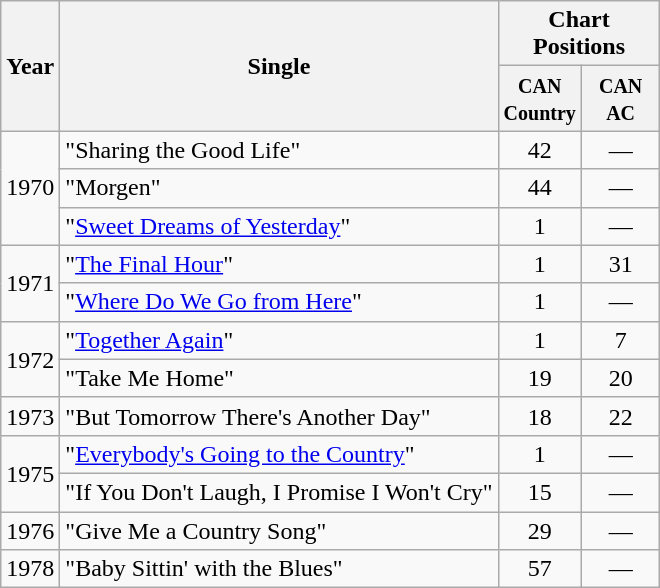<table class="wikitable">
<tr>
<th rowspan=2>Year</th>
<th rowspan=2>Single</th>
<th colspan=3>Chart Positions</th>
</tr>
<tr>
<th width=45><small>CAN Country</small></th>
<th width=45><small>CAN AC</small></th>
</tr>
<tr>
<td rowspan=3>1970</td>
<td>"Sharing the Good Life"</td>
<td align="center">42</td>
<td align="center">—</td>
</tr>
<tr>
<td>"Morgen"</td>
<td align="center">44</td>
<td align="center">—</td>
</tr>
<tr>
<td>"<a href='#'>Sweet Dreams of Yesterday</a>"</td>
<td align="center">1</td>
<td align="center">—</td>
</tr>
<tr>
<td rowspan=2>1971</td>
<td>"<a href='#'>The Final Hour</a>"</td>
<td align="center">1</td>
<td align="center">31</td>
</tr>
<tr>
<td>"<a href='#'>Where Do We Go from Here</a>"</td>
<td align="center">1</td>
<td align="center">—</td>
</tr>
<tr>
<td rowspan=2>1972</td>
<td>"<a href='#'>Together Again</a>"</td>
<td align="center">1</td>
<td align="center">7</td>
</tr>
<tr>
<td>"Take Me Home"</td>
<td align="center">19</td>
<td align="center">20</td>
</tr>
<tr>
<td>1973</td>
<td>"But Tomorrow There's Another Day"</td>
<td align="center">18</td>
<td align="center">22</td>
</tr>
<tr>
<td rowspan=2>1975</td>
<td>"<a href='#'>Everybody's Going to the Country</a>"</td>
<td align="center">1</td>
<td align="center">—</td>
</tr>
<tr>
<td>"If You Don't Laugh, I Promise I Won't Cry"</td>
<td align="center">15</td>
<td align="center">—</td>
</tr>
<tr>
<td>1976</td>
<td>"Give Me a Country Song"</td>
<td align="center">29</td>
<td align="center">—</td>
</tr>
<tr>
<td>1978</td>
<td>"Baby Sittin' with the Blues"</td>
<td align="center">57</td>
<td align="center">—</td>
</tr>
</table>
